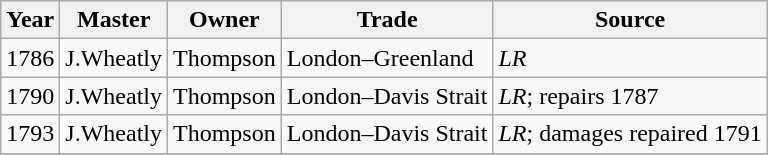<table class=" wikitable">
<tr>
<th>Year</th>
<th>Master</th>
<th>Owner</th>
<th>Trade</th>
<th>Source</th>
</tr>
<tr>
<td>1786</td>
<td>J.Wheatly</td>
<td>Thompson</td>
<td>London–Greenland</td>
<td><em>LR</em></td>
</tr>
<tr>
<td>1790</td>
<td>J.Wheatly</td>
<td>Thompson</td>
<td>London–Davis Strait</td>
<td><em>LR</em>; repairs 1787</td>
</tr>
<tr>
<td>1793</td>
<td>J.Wheatly</td>
<td>Thompson</td>
<td>London–Davis Strait</td>
<td><em>LR</em>; damages repaired 1791</td>
</tr>
<tr>
</tr>
</table>
